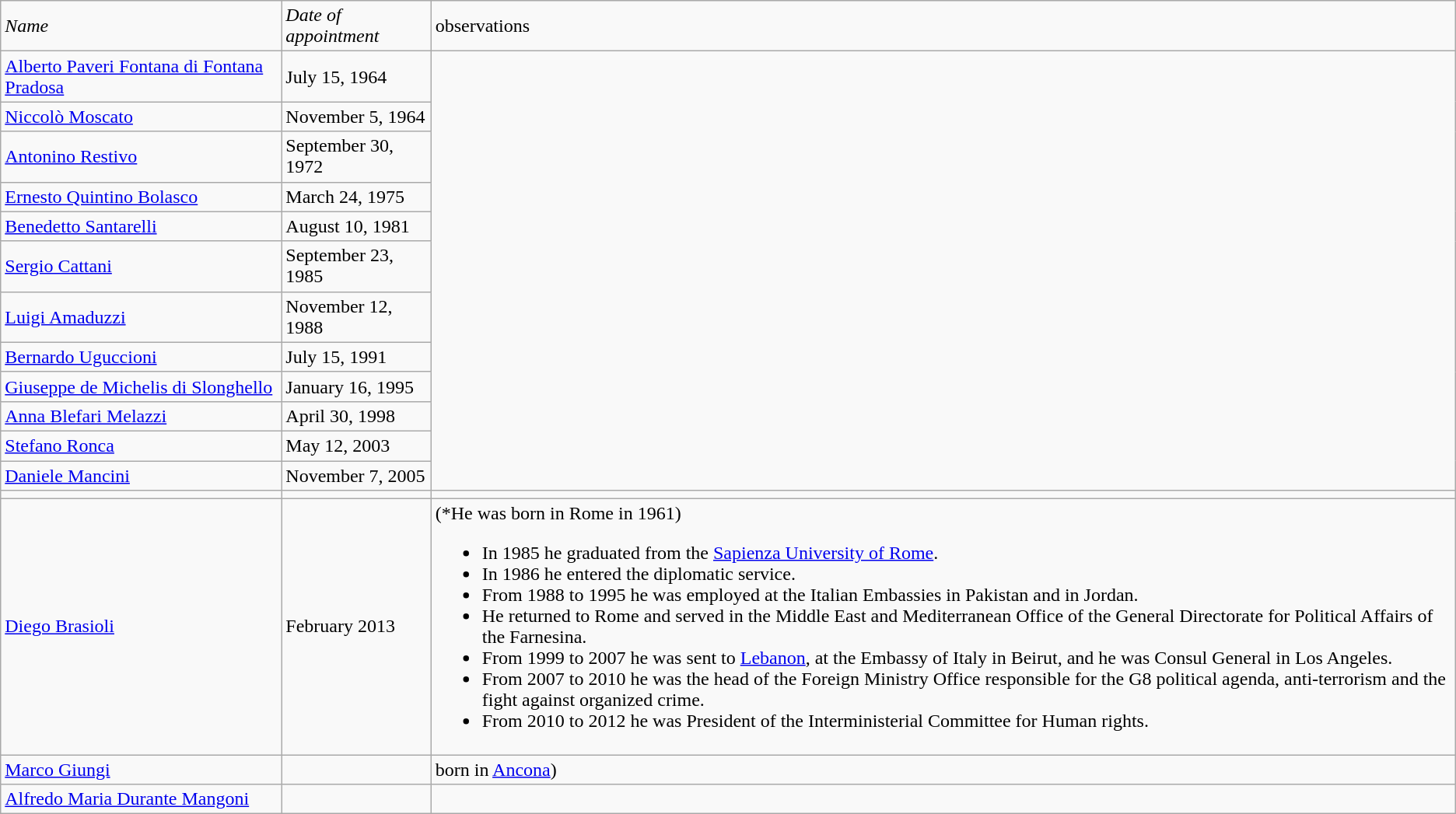<table class=wikitable>
<tr>
<td><em>Name</em></td>
<td><em>Date of appointment</em></td>
<td>observations</td>
</tr>
<tr>
<td><a href='#'>Alberto Paveri Fontana di Fontana Pradosa</a></td>
<td>July 15, 1964</td>
</tr>
<tr>
<td><a href='#'>Niccolò Moscato</a></td>
<td>November 5, 1964</td>
</tr>
<tr>
<td><a href='#'>Antonino Restivo</a></td>
<td>September 30, 1972</td>
</tr>
<tr>
<td><a href='#'>Ernesto Quintino Bolasco</a></td>
<td>March 24, 1975</td>
</tr>
<tr>
<td><a href='#'>Benedetto Santarelli</a></td>
<td>August 10, 1981</td>
</tr>
<tr>
<td><a href='#'>Sergio Cattani</a></td>
<td>September 23, 1985</td>
</tr>
<tr>
<td><a href='#'>Luigi Amaduzzi</a></td>
<td>November 12, 1988</td>
</tr>
<tr>
<td><a href='#'>Bernardo Uguccioni</a></td>
<td>July 15, 1991</td>
</tr>
<tr>
<td><a href='#'>Giuseppe de Michelis di Slonghello</a></td>
<td>January 16, 1995</td>
</tr>
<tr>
<td><a href='#'>Anna Blefari Melazzi</a></td>
<td>April 30, 1998</td>
</tr>
<tr>
<td><a href='#'>Stefano Ronca</a></td>
<td>May 12, 2003</td>
</tr>
<tr>
<td><a href='#'>Daniele Mancini</a></td>
<td>November 7, 2005</td>
</tr>
<tr>
<td></td>
<td></td>
<td></td>
</tr>
<tr>
<td><a href='#'>Diego Brasioli</a></td>
<td>February 2013</td>
<td>(*He was born in Rome in 1961)<br><ul><li>In 1985 he graduated  from the <a href='#'>Sapienza University of Rome</a>.</li><li>In 1986 he entered the diplomatic service.</li><li>From 1988 to 1995 he was employed at the Italian Embassies in Pakistan and in Jordan.</li><li>He returned to Rome and served in the Middle East and Mediterranean Office of the General Directorate for Political Affairs of the Farnesina.</li><li>From 1999 to 2007 he was sent to <a href='#'>Lebanon</a>, at the Embassy of Italy in Beirut, and he was Consul General in Los Angeles.</li><li>From 2007 to 2010 he was the head of the Foreign Ministry Office responsible for the G8 political agenda, anti-terrorism and the fight against organized crime.</li><li>From 2010 to 2012 he was President of the Interministerial Committee for Human rights.</li></ul></td>
</tr>
<tr>
<td><a href='#'>Marco Giungi</a></td>
<td></onlyinclude></td>
<td>born  in <a href='#'>Ancona</a>)<br></td>
</tr>
<tr>
<td><a href='#'>Alfredo Maria Durante Mangoni</a></td>
<td></td>
</tr>
</table>
